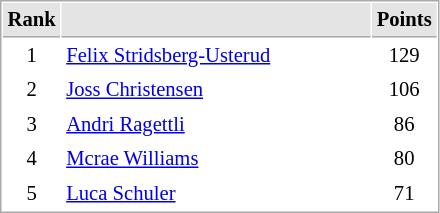<table cellspacing="1" cellpadding="3" style="border:1px solid #aaa; font-size:86%;">
<tr style="background:#e4e4e4;">
<th style="border-bottom:1px solid #aaa; width:10px;">Rank</th>
<th style="border-bottom:1px solid #aaa; width:200px;"></th>
<th style="border-bottom:1px solid #aaa; width:20px;">Points</th>
</tr>
<tr>
<td align=center>1</td>
<td> <a href='#'>Felix Stridsberg-Usterud</a></td>
<td align=center>129</td>
</tr>
<tr>
<td align=center>2</td>
<td> <a href='#'>Joss Christensen</a></td>
<td align=center>106</td>
</tr>
<tr>
<td align=center>3</td>
<td> <a href='#'>Andri Ragettli</a></td>
<td align=center>86</td>
</tr>
<tr>
<td align=center>4</td>
<td> <a href='#'>Mcrae Williams</a></td>
<td align=center>80</td>
</tr>
<tr>
<td align=center>5</td>
<td> <a href='#'>Luca Schuler</a></td>
<td align=center>71</td>
</tr>
</table>
